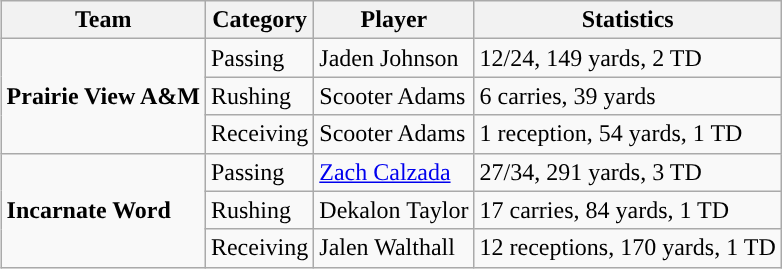<table class="wikitable" style="float: right;">
<tr>
<th>Team</th>
<th>Category</th>
<th>Player</th>
<th>Statistics</th>
</tr>
<tr>
<td rowspan=3><strong>Prairie View A&M</strong></td>
<td>Passing</td>
<td>Jaden Johnson</td>
<td>12/24, 149 yards, 2 TD</td>
</tr>
<tr>
<td>Rushing</td>
<td>Scooter Adams</td>
<td>6 carries, 39 yards</td>
</tr>
<tr>
<td>Receiving</td>
<td>Scooter Adams</td>
<td>1 reception, 54 yards, 1 TD</td>
</tr>
<tr>
<td rowspan=3><strong>Incarnate Word</strong></td>
<td>Passing</td>
<td><a href='#'>Zach Calzada</a></td>
<td>27/34, 291 yards, 3 TD</td>
</tr>
<tr>
<td>Rushing</td>
<td>Dekalon Taylor</td>
<td>17 carries, 84 yards, 1 TD</td>
</tr>
<tr>
<td>Receiving</td>
<td>Jalen Walthall</td>
<td>12 receptions, 170 yards, 1 TD</td>
</tr>
</table>
